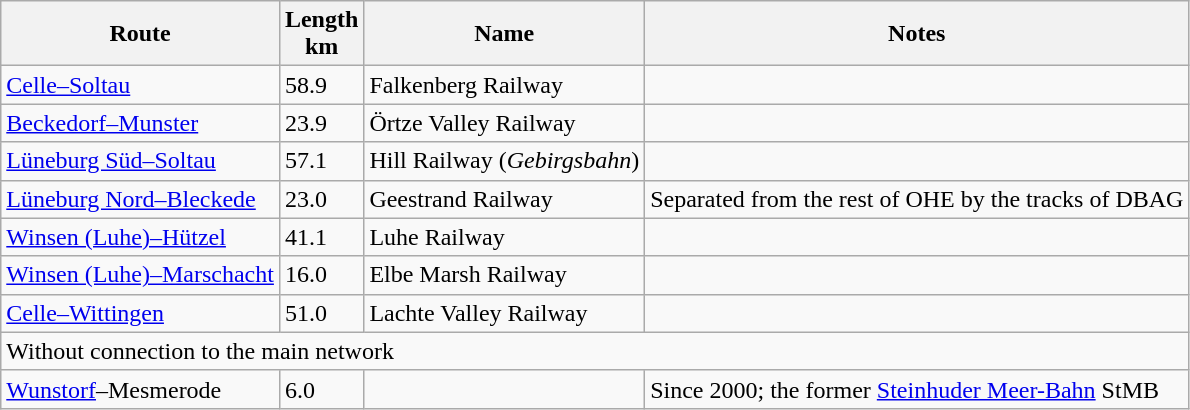<table class="wikitable">
<tr>
<th>Route</th>
<th>Length<br>km</th>
<th>Name</th>
<th>Notes</th>
</tr>
<tr>
<td><a href='#'>Celle–Soltau</a></td>
<td>58.9</td>
<td>Falkenberg Railway</td>
<td></td>
</tr>
<tr>
<td><a href='#'>Beckedorf–Munster</a></td>
<td>23.9</td>
<td>Örtze Valley Railway</td>
<td></td>
</tr>
<tr>
<td><a href='#'>Lüneburg Süd–Soltau</a></td>
<td>57.1</td>
<td>Hill Railway (<em>Gebirgsbahn</em>)</td>
<td></td>
</tr>
<tr>
<td><a href='#'>Lüneburg Nord–Bleckede</a></td>
<td>23.0</td>
<td>Geestrand Railway</td>
<td>Separated from the rest of OHE by the tracks of DBAG</td>
</tr>
<tr>
<td><a href='#'>Winsen (Luhe)–Hützel</a></td>
<td>41.1</td>
<td>Luhe Railway</td>
<td></td>
</tr>
<tr>
<td><a href='#'>Winsen (Luhe)–Marschacht</a></td>
<td>16.0</td>
<td>Elbe Marsh Railway</td>
<td></td>
</tr>
<tr>
<td><a href='#'>Celle–Wittingen</a></td>
<td>51.0</td>
<td>Lachte Valley Railway</td>
<td></td>
</tr>
<tr>
<td colspan="4">Without connection to the main network</td>
</tr>
<tr>
<td><a href='#'>Wunstorf</a>–Mesmerode</td>
<td>6.0</td>
<td></td>
<td>Since 2000; the former <a href='#'>Steinhuder Meer-Bahn</a> StMB</td>
</tr>
</table>
